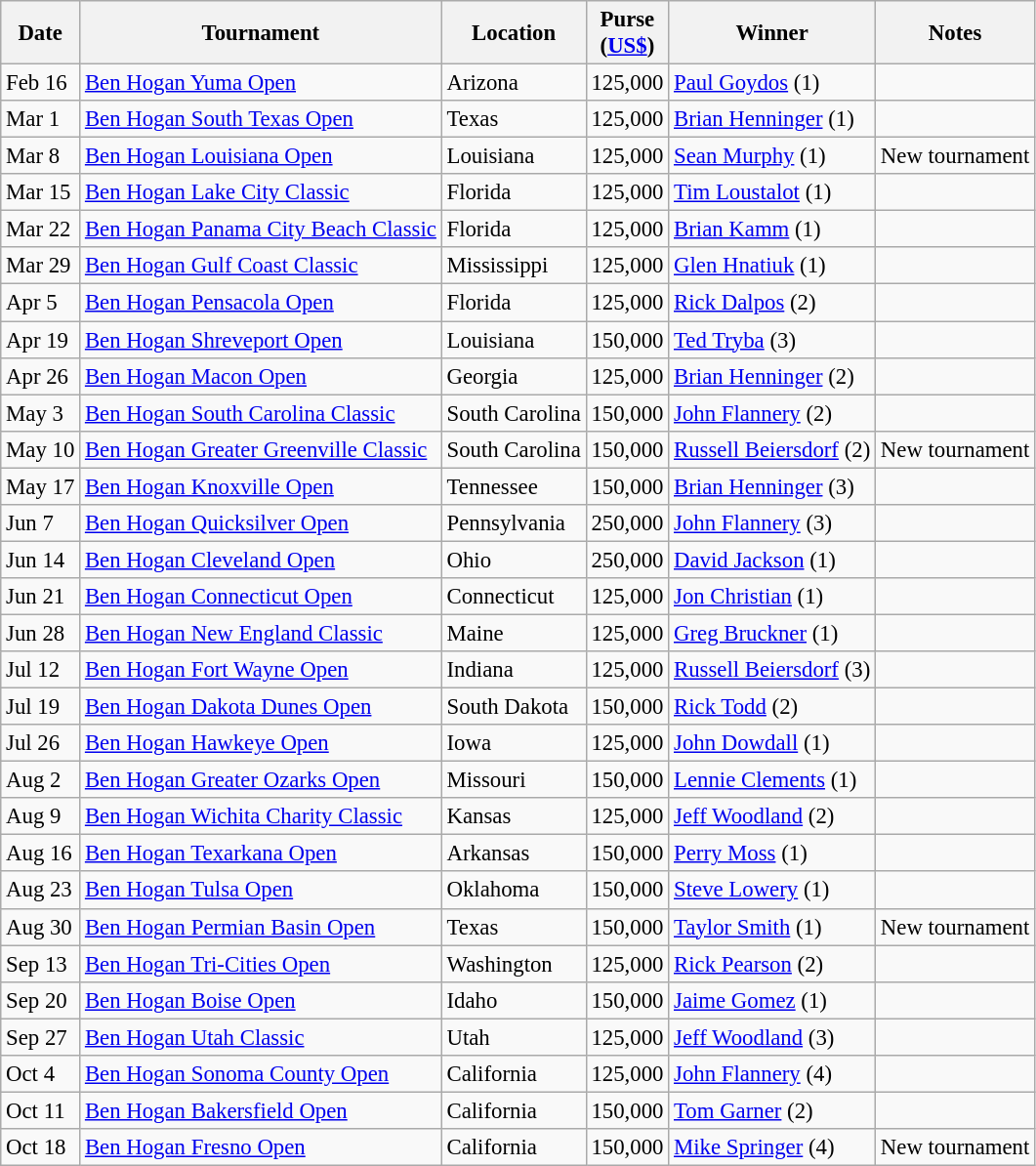<table class="wikitable" style="font-size:95%">
<tr>
<th>Date</th>
<th>Tournament</th>
<th>Location</th>
<th>Purse<br>(<a href='#'>US$</a>)</th>
<th>Winner</th>
<th>Notes</th>
</tr>
<tr>
<td>Feb 16</td>
<td><a href='#'>Ben Hogan Yuma Open</a></td>
<td>Arizona</td>
<td align=right>125,000</td>
<td> <a href='#'>Paul Goydos</a> (1)</td>
<td></td>
</tr>
<tr>
<td>Mar 1</td>
<td><a href='#'>Ben Hogan South Texas Open</a></td>
<td>Texas</td>
<td align=right>125,000</td>
<td> <a href='#'>Brian Henninger</a> (1)</td>
<td></td>
</tr>
<tr>
<td>Mar 8</td>
<td><a href='#'>Ben Hogan Louisiana Open</a></td>
<td>Louisiana</td>
<td align=right>125,000</td>
<td> <a href='#'>Sean Murphy</a> (1)</td>
<td>New tournament</td>
</tr>
<tr>
<td>Mar 15</td>
<td><a href='#'>Ben Hogan Lake City Classic</a></td>
<td>Florida</td>
<td align=right>125,000</td>
<td> <a href='#'>Tim Loustalot</a> (1)</td>
<td></td>
</tr>
<tr>
<td>Mar 22</td>
<td><a href='#'>Ben Hogan Panama City Beach Classic</a></td>
<td>Florida</td>
<td align=right>125,000</td>
<td> <a href='#'>Brian Kamm</a> (1)</td>
<td></td>
</tr>
<tr>
<td>Mar 29</td>
<td><a href='#'>Ben Hogan Gulf Coast Classic</a></td>
<td>Mississippi</td>
<td align=right>125,000</td>
<td> <a href='#'>Glen Hnatiuk</a> (1)</td>
<td></td>
</tr>
<tr>
<td>Apr 5</td>
<td><a href='#'>Ben Hogan Pensacola Open</a></td>
<td>Florida</td>
<td align=right>125,000</td>
<td> <a href='#'>Rick Dalpos</a> (2)</td>
<td></td>
</tr>
<tr>
<td>Apr 19</td>
<td><a href='#'>Ben Hogan Shreveport Open</a></td>
<td>Louisiana</td>
<td align=right>150,000</td>
<td> <a href='#'>Ted Tryba</a> (3)</td>
<td></td>
</tr>
<tr>
<td>Apr 26</td>
<td><a href='#'>Ben Hogan Macon Open</a></td>
<td>Georgia</td>
<td align=right>125,000</td>
<td> <a href='#'>Brian Henninger</a> (2)</td>
<td></td>
</tr>
<tr>
<td>May 3</td>
<td><a href='#'>Ben Hogan South Carolina Classic</a></td>
<td>South Carolina</td>
<td align=right>150,000</td>
<td> <a href='#'>John Flannery</a> (2)</td>
<td></td>
</tr>
<tr>
<td>May 10</td>
<td><a href='#'>Ben Hogan Greater Greenville Classic</a></td>
<td>South Carolina</td>
<td align=right>150,000</td>
<td> <a href='#'>Russell Beiersdorf</a> (2)</td>
<td>New tournament</td>
</tr>
<tr>
<td>May 17</td>
<td><a href='#'>Ben Hogan Knoxville Open</a></td>
<td>Tennessee</td>
<td align=right>150,000</td>
<td> <a href='#'>Brian Henninger</a> (3)</td>
<td></td>
</tr>
<tr>
<td>Jun 7</td>
<td><a href='#'>Ben Hogan Quicksilver Open</a></td>
<td>Pennsylvania</td>
<td align=right>250,000</td>
<td> <a href='#'>John Flannery</a> (3)</td>
<td></td>
</tr>
<tr>
<td>Jun 14</td>
<td><a href='#'>Ben Hogan Cleveland Open</a></td>
<td>Ohio</td>
<td align=right>250,000</td>
<td> <a href='#'>David Jackson</a> (1)</td>
<td></td>
</tr>
<tr>
<td>Jun 21</td>
<td><a href='#'>Ben Hogan Connecticut Open</a></td>
<td>Connecticut</td>
<td align=right>125,000</td>
<td> <a href='#'>Jon Christian</a> (1)</td>
<td></td>
</tr>
<tr>
<td>Jun 28</td>
<td><a href='#'>Ben Hogan New England Classic</a></td>
<td>Maine</td>
<td align=right>125,000</td>
<td> <a href='#'>Greg Bruckner</a> (1)</td>
<td></td>
</tr>
<tr>
<td>Jul 12</td>
<td><a href='#'>Ben Hogan Fort Wayne Open</a></td>
<td>Indiana</td>
<td align=right>125,000</td>
<td> <a href='#'>Russell Beiersdorf</a> (3)</td>
<td></td>
</tr>
<tr>
<td>Jul 19</td>
<td><a href='#'>Ben Hogan Dakota Dunes Open</a></td>
<td>South Dakota</td>
<td align=right>150,000</td>
<td> <a href='#'>Rick Todd</a> (2)</td>
<td></td>
</tr>
<tr>
<td>Jul 26</td>
<td><a href='#'>Ben Hogan Hawkeye Open</a></td>
<td>Iowa</td>
<td align=right>125,000</td>
<td> <a href='#'>John Dowdall</a> (1)</td>
<td></td>
</tr>
<tr>
<td>Aug 2</td>
<td><a href='#'>Ben Hogan Greater Ozarks Open</a></td>
<td>Missouri</td>
<td align=right>150,000</td>
<td> <a href='#'>Lennie Clements</a> (1)</td>
<td></td>
</tr>
<tr>
<td>Aug 9</td>
<td><a href='#'>Ben Hogan Wichita Charity Classic</a></td>
<td>Kansas</td>
<td align=right>125,000</td>
<td> <a href='#'>Jeff Woodland</a> (2)</td>
<td></td>
</tr>
<tr>
<td>Aug 16</td>
<td><a href='#'>Ben Hogan Texarkana Open</a></td>
<td>Arkansas</td>
<td align=right>150,000</td>
<td> <a href='#'>Perry Moss</a> (1)</td>
<td></td>
</tr>
<tr>
<td>Aug 23</td>
<td><a href='#'>Ben Hogan Tulsa Open</a></td>
<td>Oklahoma</td>
<td align=right>150,000</td>
<td> <a href='#'>Steve Lowery</a> (1)</td>
<td></td>
</tr>
<tr>
<td>Aug 30</td>
<td><a href='#'>Ben Hogan Permian Basin Open</a></td>
<td>Texas</td>
<td align=right>150,000</td>
<td> <a href='#'>Taylor Smith</a> (1)</td>
<td>New tournament</td>
</tr>
<tr>
<td>Sep 13</td>
<td><a href='#'>Ben Hogan Tri-Cities Open</a></td>
<td>Washington</td>
<td align=right>125,000</td>
<td> <a href='#'>Rick Pearson</a> (2)</td>
<td></td>
</tr>
<tr>
<td>Sep 20</td>
<td><a href='#'>Ben Hogan Boise Open</a></td>
<td>Idaho</td>
<td align=right>150,000</td>
<td> <a href='#'>Jaime Gomez</a> (1)</td>
<td></td>
</tr>
<tr>
<td>Sep 27</td>
<td><a href='#'>Ben Hogan Utah Classic</a></td>
<td>Utah</td>
<td align=right>125,000</td>
<td> <a href='#'>Jeff Woodland</a> (3)</td>
<td></td>
</tr>
<tr>
<td>Oct 4</td>
<td><a href='#'>Ben Hogan Sonoma County Open</a></td>
<td>California</td>
<td align=right>125,000</td>
<td> <a href='#'>John Flannery</a> (4)</td>
<td></td>
</tr>
<tr>
<td>Oct 11</td>
<td><a href='#'>Ben Hogan Bakersfield Open</a></td>
<td>California</td>
<td align=right>150,000</td>
<td> <a href='#'>Tom Garner</a> (2)</td>
<td></td>
</tr>
<tr>
<td>Oct 18</td>
<td><a href='#'>Ben Hogan Fresno Open</a></td>
<td>California</td>
<td align=right>150,000</td>
<td> <a href='#'>Mike Springer</a> (4)</td>
<td>New tournament</td>
</tr>
</table>
